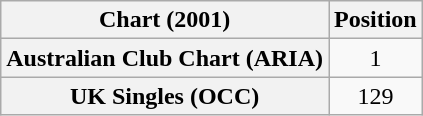<table class="wikitable plainrowheaders" style="text-align:center">
<tr>
<th>Chart (2001)</th>
<th>Position</th>
</tr>
<tr>
<th scope="row">Australian Club Chart (ARIA)</th>
<td>1</td>
</tr>
<tr>
<th scope="row">UK Singles (OCC)</th>
<td>129</td>
</tr>
</table>
